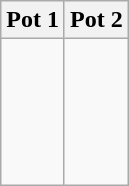<table class="wikitable">
<tr>
<th width=50%>Pot 1</th>
<th width=50%>Pot 2</th>
</tr>
<tr>
<td valign="top"><br><br></td>
<td valign="top"><br><br><br><br><br></td>
</tr>
</table>
